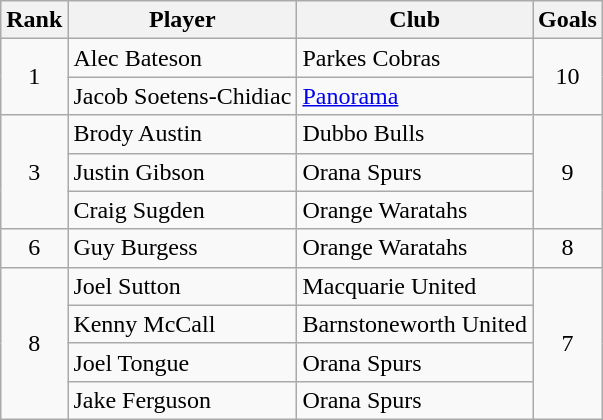<table class="wikitable" style="text-align:center">
<tr>
<th>Rank</th>
<th>Player</th>
<th>Club</th>
<th>Goals</th>
</tr>
<tr>
<td rowspan=2>1</td>
<td align=left>Alec Bateson</td>
<td align=left>Parkes Cobras</td>
<td rowspan=2>10</td>
</tr>
<tr>
<td align=left>Jacob Soetens-Chidiac</td>
<td align=left><a href='#'>Panorama</a></td>
</tr>
<tr>
<td rowspan=3>3</td>
<td align=left>Brody Austin</td>
<td align=left>Dubbo Bulls</td>
<td rowspan=3>9</td>
</tr>
<tr>
<td align=left>Justin Gibson</td>
<td align=left>Orana Spurs</td>
</tr>
<tr>
<td align=left>Craig Sugden</td>
<td align=left>Orange Waratahs</td>
</tr>
<tr>
<td rowspan=1>6</td>
<td align=left>Guy Burgess</td>
<td align=left>Orange Waratahs</td>
<td rowspan=1>8</td>
</tr>
<tr>
<td rowspan=4>8</td>
<td align=left>Joel Sutton</td>
<td align=left>Macquarie United</td>
<td rowspan=4>7</td>
</tr>
<tr>
<td align=left>Kenny McCall</td>
<td align=left>Barnstoneworth United</td>
</tr>
<tr>
<td align=left>Joel Tongue</td>
<td align=left>Orana Spurs</td>
</tr>
<tr>
<td align=left>Jake Ferguson</td>
<td align=left>Orana Spurs</td>
</tr>
</table>
